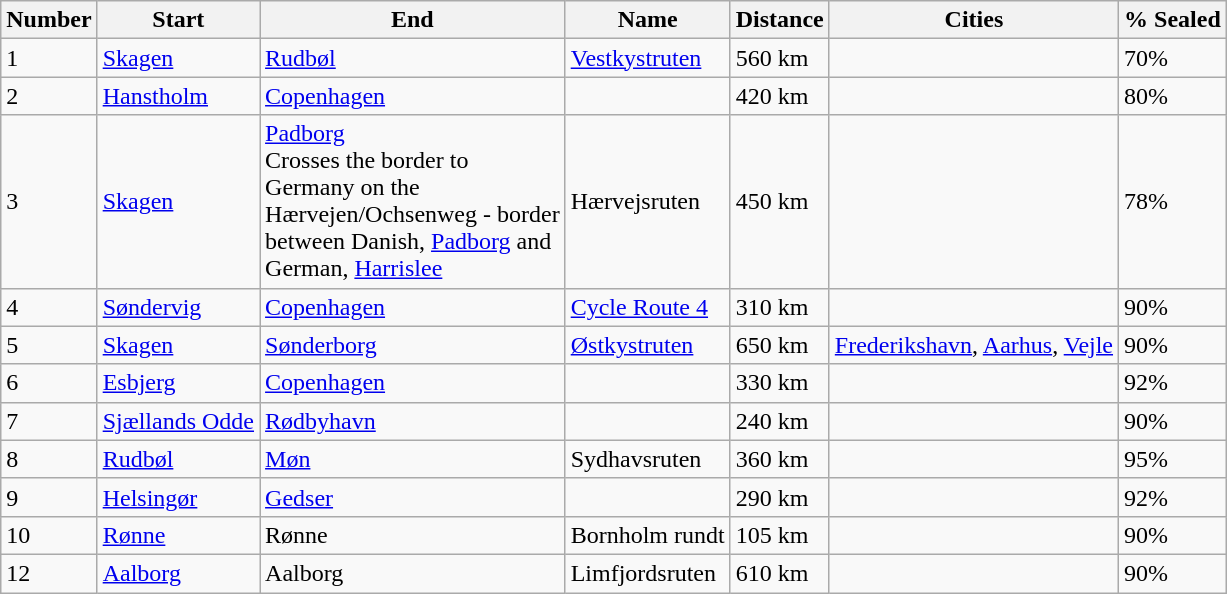<table class="wikitable">
<tr>
<th>Number</th>
<th>Start</th>
<th>End</th>
<th>Name</th>
<th>Distance</th>
<th>Cities</th>
<th>% Sealed</th>
</tr>
<tr>
<td>1</td>
<td><a href='#'>Skagen</a></td>
<td><a href='#'>Rudbøl</a></td>
<td><a href='#'>Vestkystruten</a></td>
<td>560 km</td>
<td> </td>
<td>70%</td>
</tr>
<tr>
<td>2</td>
<td><a href='#'>Hanstholm</a></td>
<td><a href='#'>Copenhagen</a></td>
<td> </td>
<td>420 km</td>
<td> </td>
<td>80%</td>
</tr>
<tr>
<td>3</td>
<td><a href='#'>Skagen</a></td>
<td><a href='#'>Padborg</a><br>Crosses the border to<br>Germany on the<br>Hærvejen/Ochsenweg - border<br>between Danish, <a href='#'>Padborg</a> and<br>German, <a href='#'>Harrislee</a></td>
<td>Hærvejsruten</td>
<td>450 km</td>
<td> </td>
<td>78%</td>
</tr>
<tr>
<td>4</td>
<td><a href='#'>Søndervig</a></td>
<td><a href='#'>Copenhagen</a></td>
<td><a href='#'>Cycle Route 4</a></td>
<td>310 km</td>
<td> </td>
<td>90%</td>
</tr>
<tr>
<td>5</td>
<td><a href='#'>Skagen</a></td>
<td><a href='#'>Sønderborg</a></td>
<td><a href='#'>Østkystruten</a></td>
<td>650 km</td>
<td><a href='#'>Frederikshavn</a>, <a href='#'>Aarhus</a>, <a href='#'>Vejle</a></td>
<td>90%</td>
</tr>
<tr>
<td>6</td>
<td><a href='#'>Esbjerg</a></td>
<td><a href='#'>Copenhagen</a></td>
<td> </td>
<td>330 km</td>
<td> </td>
<td>92%</td>
</tr>
<tr>
<td>7</td>
<td><a href='#'>Sjællands Odde</a></td>
<td><a href='#'>Rødbyhavn</a></td>
<td> </td>
<td>240 km</td>
<td> </td>
<td>90%</td>
</tr>
<tr>
<td>8</td>
<td><a href='#'>Rudbøl</a></td>
<td><a href='#'>Møn</a></td>
<td>Sydhavsruten</td>
<td>360 km</td>
<td> </td>
<td>95%</td>
</tr>
<tr>
<td>9</td>
<td><a href='#'>Helsingør</a></td>
<td><a href='#'>Gedser</a></td>
<td> </td>
<td>290 km</td>
<td> </td>
<td>92%</td>
</tr>
<tr>
<td>10</td>
<td><a href='#'>Rønne</a></td>
<td>Rønne</td>
<td>Bornholm rundt</td>
<td>105 km</td>
<td> </td>
<td>90%</td>
</tr>
<tr>
<td>12</td>
<td><a href='#'>Aalborg</a></td>
<td>Aalborg</td>
<td>Limfjordsruten</td>
<td>610 km</td>
<td> </td>
<td>90%</td>
</tr>
</table>
